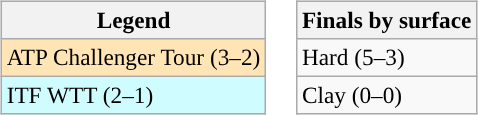<table>
<tr valign=top>
<td><br><table class=wikitable style="font-size:97%">
<tr>
<th>Legend</th>
</tr>
<tr style="background:moccasin;">
<td>ATP Challenger Tour (3–2)</td>
</tr>
<tr style="background:#cffcff;">
<td>ITF WTT (2–1)</td>
</tr>
</table>
</td>
<td><br><table class=wikitable style=font-size:97%>
<tr>
<th>Finals by surface</th>
</tr>
<tr>
<td>Hard (5–3)</td>
</tr>
<tr>
<td>Clay (0–0)</td>
</tr>
</table>
</td>
</tr>
</table>
